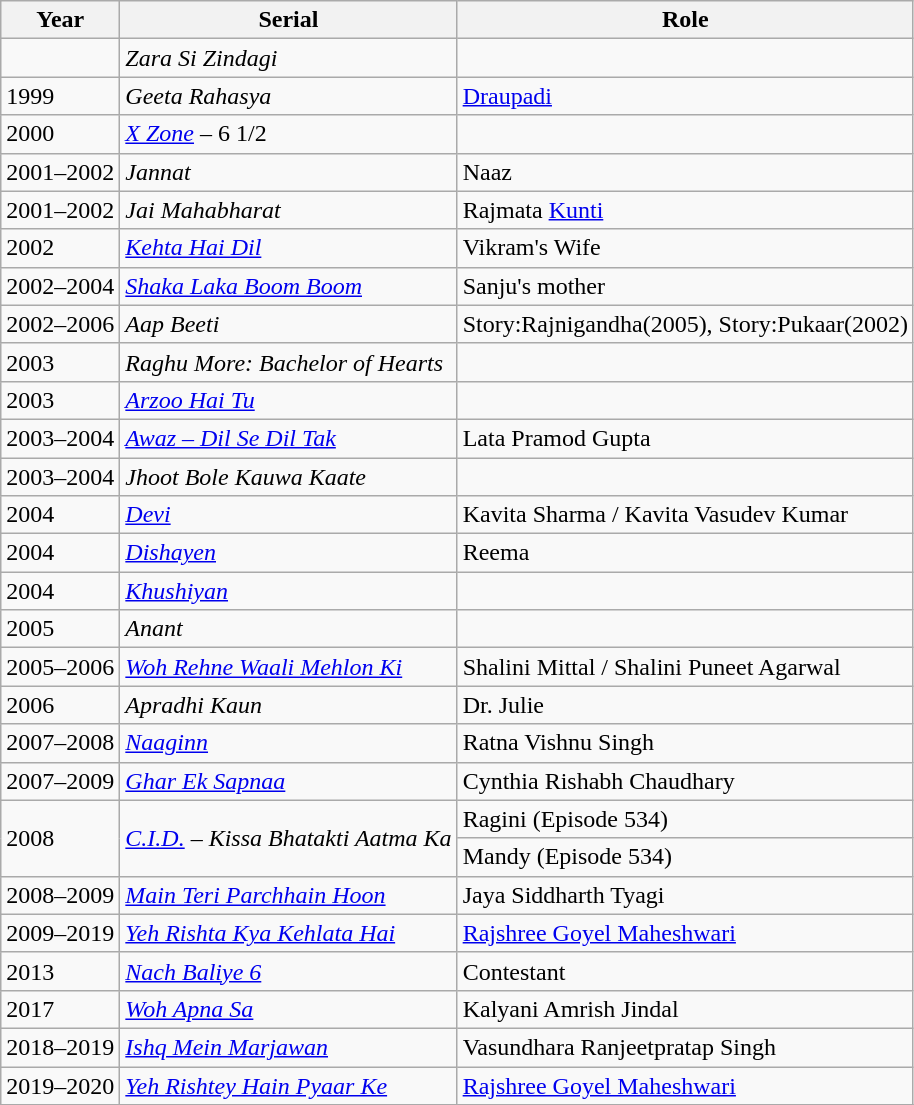<table class="wikitable sortable">
<tr>
<th>Year</th>
<th>Serial</th>
<th>Role</th>
</tr>
<tr>
<td></td>
<td><em>Zara Si Zindagi</em></td>
<td></td>
</tr>
<tr>
<td>1999</td>
<td><em>Geeta Rahasya</em></td>
<td><a href='#'>Draupadi</a></td>
</tr>
<tr>
<td>2000</td>
<td><em><a href='#'>X Zone</a></em> – 6 1/2</td>
<td></td>
</tr>
<tr>
<td>2001–2002</td>
<td><em>Jannat</em></td>
<td>Naaz</td>
</tr>
<tr>
<td>2001–2002</td>
<td><em>Jai Mahabharat</em></td>
<td>Rajmata <a href='#'>Kunti</a></td>
</tr>
<tr>
<td>2002</td>
<td><em><a href='#'>Kehta Hai Dil</a></em></td>
<td>Vikram's Wife</td>
</tr>
<tr>
<td>2002–2004</td>
<td><em><a href='#'>Shaka Laka Boom Boom</a></em></td>
<td>Sanju's mother</td>
</tr>
<tr>
<td>2002–2006</td>
<td><em> Aap Beeti</em></td>
<td>Story:Rajnigandha(2005), Story:Pukaar(2002)</td>
</tr>
<tr>
<td>2003</td>
<td><em>Raghu More: Bachelor of Hearts</em></td>
<td></td>
</tr>
<tr>
<td>2003</td>
<td><em><a href='#'>Arzoo Hai Tu</a></em></td>
<td></td>
</tr>
<tr>
<td>2003–2004</td>
<td><em><a href='#'>Awaz – Dil Se Dil Tak</a></em></td>
<td>Lata Pramod Gupta</td>
</tr>
<tr>
<td>2003–2004</td>
<td><em>Jhoot Bole Kauwa Kaate</em></td>
<td></td>
</tr>
<tr>
<td>2004</td>
<td><em><a href='#'>Devi</a></em></td>
<td>Kavita Sharma / Kavita Vasudev Kumar</td>
</tr>
<tr>
<td>2004</td>
<td><em><a href='#'>Dishayen</a></em></td>
<td>Reema</td>
</tr>
<tr>
<td>2004</td>
<td><em><a href='#'>Khushiyan</a></em></td>
<td></td>
</tr>
<tr>
<td>2005</td>
<td><em>Anant</em></td>
<td></td>
</tr>
<tr>
<td>2005–2006</td>
<td><em><a href='#'>Woh Rehne Waali Mehlon Ki</a></em></td>
<td>Shalini Mittal / Shalini Puneet Agarwal</td>
</tr>
<tr>
<td>2006</td>
<td><em>Apradhi Kaun</em></td>
<td>Dr. Julie</td>
</tr>
<tr>
<td>2007–2008</td>
<td><em><a href='#'>Naaginn</a></em></td>
<td>Ratna Vishnu Singh</td>
</tr>
<tr>
<td>2007–2009</td>
<td><em><a href='#'>Ghar Ek Sapnaa</a></em></td>
<td>Cynthia Rishabh Chaudhary</td>
</tr>
<tr>
<td rowspan = "2">2008</td>
<td rowspan = "2"><em><a href='#'>C.I.D.</a> – Kissa Bhatakti Aatma Ka</em></td>
<td>Ragini  (Episode 534)</td>
</tr>
<tr>
<td>Mandy (Episode 534)</td>
</tr>
<tr>
<td>2008–2009</td>
<td><em><a href='#'>Main Teri Parchhain Hoon</a></em></td>
<td>Jaya Siddharth Tyagi</td>
</tr>
<tr>
<td>2009–2019</td>
<td><em><a href='#'>Yeh Rishta Kya Kehlata Hai</a></em></td>
<td><a href='#'>Rajshree Goyel Maheshwari</a></td>
</tr>
<tr>
<td>2013</td>
<td><em><a href='#'>Nach Baliye 6</a></em></td>
<td>Contestant</td>
</tr>
<tr>
<td>2017</td>
<td><em><a href='#'>Woh Apna Sa</a></em></td>
<td>Kalyani Amrish Jindal</td>
</tr>
<tr>
<td>2018–2019</td>
<td><em><a href='#'>Ishq Mein Marjawan</a></em></td>
<td>Vasundhara Ranjeetpratap Singh</td>
</tr>
<tr>
<td>2019–2020</td>
<td><em><a href='#'>Yeh Rishtey Hain Pyaar Ke</a></em></td>
<td><a href='#'>Rajshree Goyel Maheshwari</a></td>
</tr>
<tr>
</tr>
</table>
